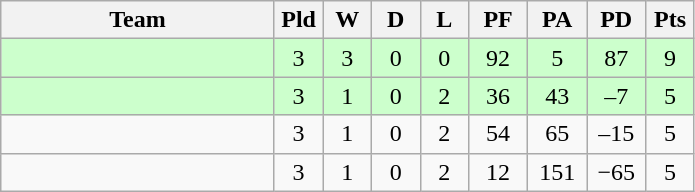<table class="wikitable" style="text-align:center;">
<tr>
<th width=175>Team</th>
<th width=25 abbr="Played">Pld</th>
<th width=25 abbr="Won">W</th>
<th width=25 abbr="Drawn">D</th>
<th width=25 abbr="Lost">L</th>
<th width=32 abbr="Points for">PF</th>
<th width=32 abbr="Points against">PA</th>
<th width=32 abbr="Points difference">PD</th>
<th width=25 abbr="Points">Pts</th>
</tr>
<tr bgcolor="#ccffcc">
<td align=left></td>
<td>3</td>
<td>3</td>
<td>0</td>
<td>0</td>
<td>92</td>
<td>5</td>
<td>87</td>
<td>9</td>
</tr>
<tr bgcolor="#ccffcc">
<td align=left></td>
<td>3</td>
<td>1</td>
<td>0</td>
<td>2</td>
<td>36</td>
<td>43</td>
<td>–7</td>
<td>5</td>
</tr>
<tr>
<td align=left></td>
<td>3</td>
<td>1</td>
<td>0</td>
<td>2</td>
<td>54</td>
<td>65</td>
<td>–15</td>
<td>5</td>
</tr>
<tr>
<td align=left></td>
<td>3</td>
<td>1</td>
<td>0</td>
<td>2</td>
<td>12</td>
<td>151</td>
<td>−65</td>
<td>5</td>
</tr>
</table>
